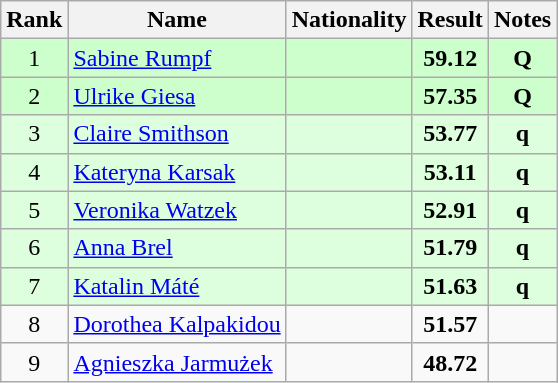<table class="wikitable sortable" style="text-align:center">
<tr>
<th>Rank</th>
<th>Name</th>
<th>Nationality</th>
<th>Result</th>
<th>Notes</th>
</tr>
<tr bgcolor=ccffcc>
<td>1</td>
<td align=left><a href='#'>Sabine Rumpf</a></td>
<td align=left></td>
<td><strong>59.12</strong></td>
<td><strong>Q</strong></td>
</tr>
<tr bgcolor=ccffcc>
<td>2</td>
<td align=left><a href='#'>Ulrike Giesa</a></td>
<td align=left></td>
<td><strong>57.35</strong></td>
<td><strong>Q</strong></td>
</tr>
<tr bgcolor=ddffdd>
<td>3</td>
<td align=left><a href='#'>Claire Smithson</a></td>
<td align=left></td>
<td><strong>53.77</strong></td>
<td><strong>q</strong></td>
</tr>
<tr bgcolor=ddffdd>
<td>4</td>
<td align=left><a href='#'>Kateryna Karsak</a></td>
<td align=left></td>
<td><strong>53.11</strong></td>
<td><strong>q</strong></td>
</tr>
<tr bgcolor=ddffdd>
<td>5</td>
<td align=left><a href='#'>Veronika Watzek</a></td>
<td align=left></td>
<td><strong>52.91</strong></td>
<td><strong>q</strong></td>
</tr>
<tr bgcolor=ddffdd>
<td>6</td>
<td align=left><a href='#'>Anna Brel</a></td>
<td align=left></td>
<td><strong>51.79</strong></td>
<td><strong>q</strong></td>
</tr>
<tr bgcolor=ddffdd>
<td>7</td>
<td align=left><a href='#'>Katalin Máté</a></td>
<td align=left></td>
<td><strong>51.63</strong></td>
<td><strong>q</strong></td>
</tr>
<tr>
<td>8</td>
<td align=left><a href='#'>Dorothea Kalpakidou</a></td>
<td align=left></td>
<td><strong>51.57</strong></td>
<td></td>
</tr>
<tr>
<td>9</td>
<td align=left><a href='#'>Agnieszka Jarmużek</a></td>
<td align=left></td>
<td><strong>48.72</strong></td>
<td></td>
</tr>
</table>
